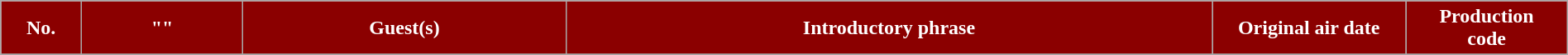<table class="wikitable plainrowheaders" style="width:100%; margin:auto;">
<tr>
<th style="background-color: #8B0000; color:#ffffff" width=5%><abbr>No.</abbr></th>
<th style="background-color: #8B0000; color:#ffffff" width=10%>"<a href='#'></a>"</th>
<th style="background-color: #8B0000; color:#ffffff" width=20%>Guest(s)</th>
<th style="background-color: #8B0000; color:#ffffff" width=40%>Introductory phrase</th>
<th style="background-color: #8B0000; color:#ffffff" width=12%>Original air date</th>
<th style="background-color: #8B0000; color:#ffffff" width=10%>Production <br> code</th>
</tr>
<tr>
</tr>
</table>
